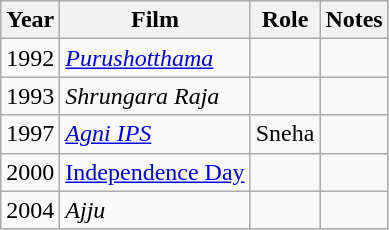<table class="wikitable sortable">
<tr>
<th>Year</th>
<th>Film</th>
<th>Role</th>
<th>Notes</th>
</tr>
<tr>
<td>1992</td>
<td><em><a href='#'>Purushotthama</a></em></td>
<td></td>
<td></td>
</tr>
<tr>
<td>1993</td>
<td><em>Shrungara Raja</em></td>
<td></td>
<td></td>
</tr>
<tr>
<td>1997</td>
<td><em><a href='#'>Agni IPS</a></em></td>
<td>Sneha</td>
<td></td>
</tr>
<tr>
<td>2000</td>
<td><a href='#'>Independence Day</a></td>
<td></td>
<td></td>
</tr>
<tr>
<td>2004</td>
<td><em>Ajju</em></td>
<td></td>
<td></td>
</tr>
</table>
